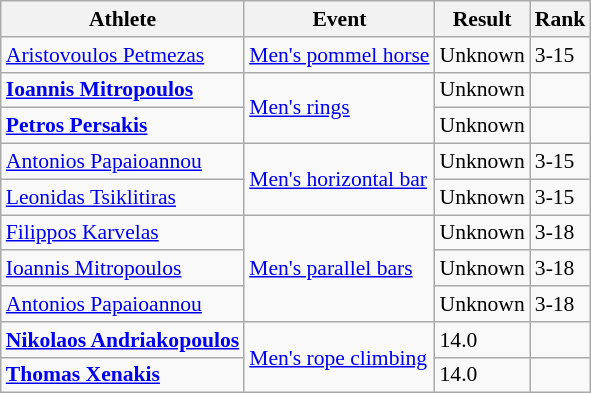<table class="wikitable" style="font-size:90%">
<tr>
<th>Athlete</th>
<th>Event</th>
<th>Result</th>
<th>Rank</th>
</tr>
<tr>
<td><a href='#'>Aristovoulos Petmezas</a></td>
<td><a href='#'>Men's pommel horse</a></td>
<td align="center">Unknown</td>
<td>3-15</td>
</tr>
<tr>
<td><strong><a href='#'>Ioannis Mitropoulos</a></strong></td>
<td rowspan=2><a href='#'>Men's rings</a></td>
<td align="center">Unknown</td>
<td></td>
</tr>
<tr>
<td><strong><a href='#'>Petros Persakis</a></strong></td>
<td align="center">Unknown</td>
<td></td>
</tr>
<tr>
<td><a href='#'>Antonios Papaioannou</a></td>
<td rowspan=2><a href='#'>Men's horizontal bar</a></td>
<td align="center">Unknown</td>
<td>3-15</td>
</tr>
<tr>
<td><a href='#'>Leonidas Tsiklitiras</a></td>
<td align="center">Unknown</td>
<td>3-15</td>
</tr>
<tr>
<td><a href='#'>Filippos Karvelas</a></td>
<td rowspan=3><a href='#'>Men's parallel bars</a></td>
<td align="center">Unknown</td>
<td>3-18</td>
</tr>
<tr>
<td><a href='#'>Ioannis Mitropoulos</a></td>
<td align="center">Unknown</td>
<td>3-18</td>
</tr>
<tr>
<td><a href='#'>Antonios Papaioannou</a></td>
<td align="center">Unknown</td>
<td>3-18</td>
</tr>
<tr>
<td><strong><a href='#'>Nikolaos Andriakopoulos</a></strong></td>
<td rowspan=2><a href='#'>Men's rope climbing</a></td>
<td>14.0</td>
<td></td>
</tr>
<tr>
<td><strong><a href='#'>Thomas Xenakis</a></strong></td>
<td>14.0</td>
<td></td>
</tr>
</table>
